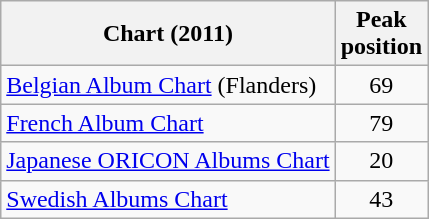<table class="wikitable sortable">
<tr>
<th>Chart (2011)</th>
<th>Peak<br>position</th>
</tr>
<tr>
<td><a href='#'>Belgian Album Chart</a> (Flanders)</td>
<td style="text-align:center;">69</td>
</tr>
<tr>
<td><a href='#'>French Album Chart</a></td>
<td style="text-align:center;">79</td>
</tr>
<tr>
<td><a href='#'>Japanese ORICON Albums Chart</a></td>
<td style="text-align:center;">20</td>
</tr>
<tr>
<td><a href='#'>Swedish Albums Chart</a></td>
<td style="text-align:center;">43</td>
</tr>
</table>
